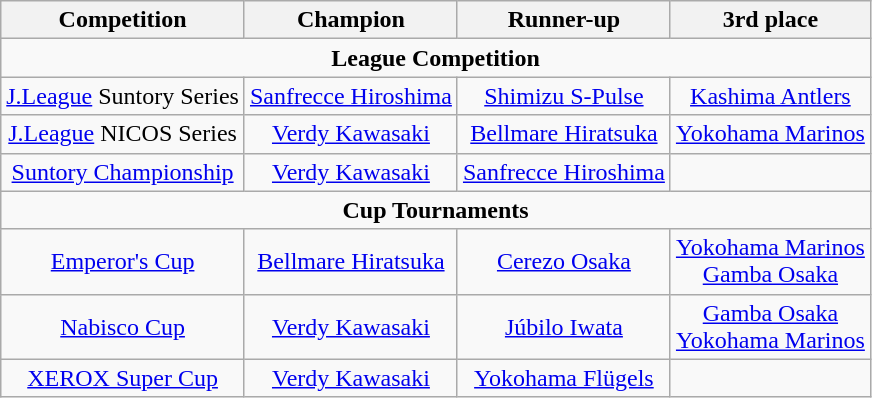<table class="wikitable" style="text-align:center;">
<tr>
<th>Competition</th>
<th>Champion</th>
<th>Runner-up</th>
<th>3rd place</th>
</tr>
<tr>
<td colspan=4><strong>League Competition</strong></td>
</tr>
<tr>
<td><a href='#'>J.League</a> Suntory Series</td>
<td><a href='#'>Sanfrecce Hiroshima</a></td>
<td><a href='#'>Shimizu S-Pulse</a></td>
<td><a href='#'>Kashima Antlers</a></td>
</tr>
<tr>
<td><a href='#'>J.League</a> NICOS Series</td>
<td><a href='#'>Verdy Kawasaki</a></td>
<td><a href='#'>Bellmare Hiratsuka</a></td>
<td><a href='#'>Yokohama Marinos</a></td>
</tr>
<tr>
<td><a href='#'>Suntory Championship</a></td>
<td><a href='#'>Verdy Kawasaki</a></td>
<td><a href='#'>Sanfrecce Hiroshima</a></td>
<td></td>
</tr>
<tr>
<td colspan=4><strong>Cup Tournaments</strong></td>
</tr>
<tr>
<td><a href='#'>Emperor's Cup</a></td>
<td><a href='#'>Bellmare Hiratsuka</a></td>
<td><a href='#'>Cerezo Osaka</a></td>
<td><a href='#'>Yokohama Marinos</a><br><a href='#'>Gamba Osaka</a></td>
</tr>
<tr>
<td><a href='#'>Nabisco Cup</a></td>
<td><a href='#'>Verdy Kawasaki</a></td>
<td><a href='#'>Júbilo Iwata</a></td>
<td><a href='#'>Gamba Osaka</a><br><a href='#'>Yokohama Marinos</a></td>
</tr>
<tr>
<td><a href='#'>XEROX Super Cup</a></td>
<td><a href='#'>Verdy Kawasaki</a></td>
<td><a href='#'>Yokohama Flügels</a></td>
<td></td>
</tr>
</table>
